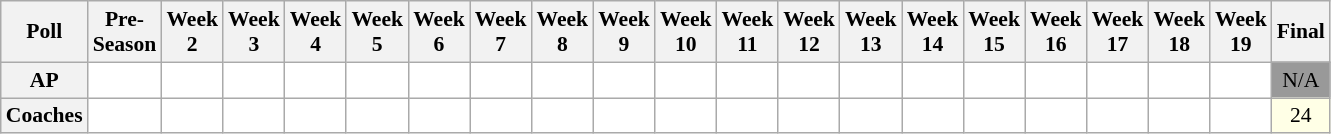<table class="wikitable" style="white-space:nowrap;font-size:90%">
<tr>
<th>Poll</th>
<th>Pre-<br>Season</th>
<th>Week<br>2</th>
<th>Week<br>3</th>
<th>Week<br>4</th>
<th>Week<br>5</th>
<th>Week<br>6</th>
<th>Week<br>7</th>
<th>Week<br>8</th>
<th>Week<br>9</th>
<th>Week<br>10</th>
<th>Week<br>11</th>
<th>Week<br>12</th>
<th>Week<br>13</th>
<th>Week<br>14</th>
<th>Week<br>15</th>
<th>Week<br>16</th>
<th>Week<br>17</th>
<th>Week<br>18</th>
<th>Week<br>19</th>
<th>Final</th>
</tr>
<tr style="text-align:center;">
<th>AP</th>
<td style="background:#FFF;"></td>
<td style="background:#FFF;"></td>
<td style="background:#FFF;"></td>
<td style="background:#FFF;"></td>
<td style="background:#FFF;"></td>
<td style="background:#FFF;"></td>
<td style="background:#FFF;"></td>
<td style="background:#FFF;"></td>
<td style="background:#FFF;"></td>
<td style="background:#FFF;"></td>
<td style="background:#FFF;"></td>
<td style="background:#FFF;"></td>
<td style="background:#FFF;"></td>
<td style="background:#FFF;"></td>
<td style="background:#FFF;"></td>
<td style="background:#FFF;"></td>
<td style="background:#FFF;"></td>
<td style="background:#FFF;"></td>
<td style="background:#FFF;"></td>
<td style="background:#999;">N/A</td>
</tr>
<tr style="text-align:center;">
<th>Coaches</th>
<td style="background:#FFF;"></td>
<td style="background:#FFF;"></td>
<td style="background:#FFF;"></td>
<td style="background:#FFF;"></td>
<td style="background:#FFF;"></td>
<td style="background:#FFF;"></td>
<td style="background:#FFF;"></td>
<td style="background:#FFF;"></td>
<td style="background:#FFF;"></td>
<td style="background:#FFF;"></td>
<td style="background:#FFF;"></td>
<td style="background:#FFF;"></td>
<td style="background:#FFF;"></td>
<td style="background:#FFF;"></td>
<td style="background:#FFF;"></td>
<td style="background:#FFF;"></td>
<td style="background:#FFF;"></td>
<td style="background:#FFF;"></td>
<td style="background:#FFF;"></td>
<td style="background:#FFFFE6;">24</td>
</tr>
</table>
